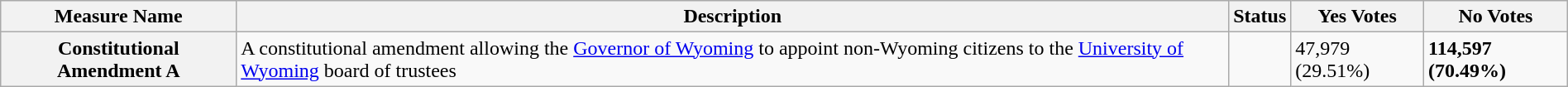<table class="wikitable sortable plainrowheaders" style="width:100%">
<tr>
<th scope="col">Measure Name</th>
<th scope="col">Description</th>
<th scope="col">Status</th>
<th scope="col">Yes Votes</th>
<th scope="col">No Votes</th>
</tr>
<tr>
<th scope=row>Constitutional Amendment A</th>
<td>A constitutional amendment allowing the <a href='#'>Governor of Wyoming</a> to appoint non-Wyoming citizens to the <a href='#'>University of Wyoming</a> board of trustees</td>
<td></td>
<td>47,979 (29.51%)</td>
<td><strong>114,597 (70.49%)</strong></td>
</tr>
</table>
